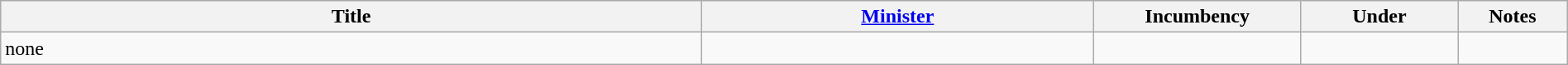<table class="wikitable" style="width:100%;">
<tr>
<th>Title</th>
<th style="width:25%;"><a href='#'>Minister</a></th>
<th style="width:160px;">Incumbency</th>
<th style="width:10%;">Under</th>
<th style="width:7%;">Notes</th>
</tr>
<tr>
<td>none</td>
<td></td>
<td></td>
<td></td>
<td></td>
</tr>
</table>
